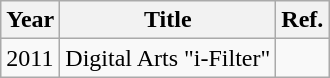<table class="wikitable">
<tr>
<th>Year</th>
<th>Title</th>
<th>Ref.</th>
</tr>
<tr>
<td>2011</td>
<td>Digital Arts "i-Filter"</td>
<td></td>
</tr>
</table>
